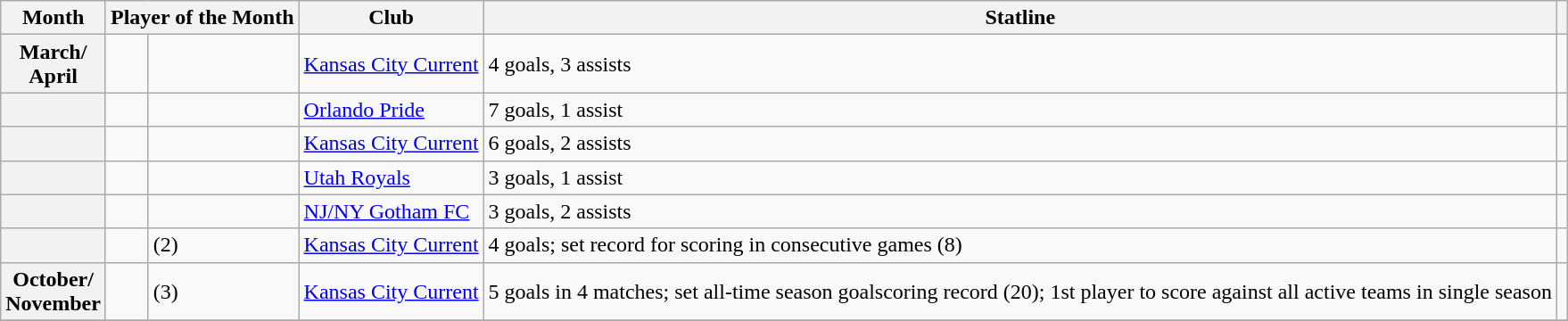<table class="wikitable sortable">
<tr>
<th scope="col">Month</th>
<th colspan=2 scope="col">Player of the Month</th>
<th scope="col">Club</th>
<th scope="col">Statline</th>
<th scope="col"></th>
</tr>
<tr>
<th scope="row">March/<br>April</th>
<td></td>
<td></td>
<td><a href='#'>Kansas City Current</a></td>
<td>4 goals, 3 assists</td>
<td></td>
</tr>
<tr>
<th scope="row"></th>
<td></td>
<td></td>
<td><a href='#'>Orlando Pride</a></td>
<td>7 goals, 1 assist</td>
<td></td>
</tr>
<tr>
<th scope="row"></th>
<td></td>
<td></td>
<td><a href='#'>Kansas City Current</a></td>
<td>6 goals, 2 assists</td>
<td></td>
</tr>
<tr>
<th scope="row"></th>
<td></td>
<td></td>
<td><a href='#'>Utah Royals</a></td>
<td>3 goals, 1 assist</td>
<td></td>
</tr>
<tr>
<th scope="row"></th>
<td></td>
<td></td>
<td><a href='#'>NJ/NY Gotham FC</a></td>
<td>3 goals, 2 assists</td>
<td></td>
</tr>
<tr>
<th scope="row"></th>
<td></td>
<td> (2)</td>
<td><a href='#'>Kansas City Current</a></td>
<td>4 goals; set record for scoring in consecutive games (8)</td>
<td></td>
</tr>
<tr>
<th scope="row">October/<br>November</th>
<td></td>
<td> (3)</td>
<td><a href='#'>Kansas City Current</a></td>
<td>5 goals in 4 matches; set all-time season goalscoring record (20); 1st player to score against all active teams in single season</td>
<td></td>
</tr>
<tr>
</tr>
</table>
